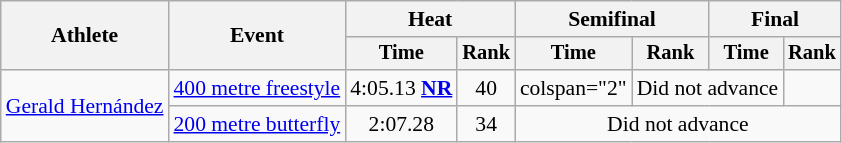<table class="wikitable" style="text-align:center; font-size:90%">
<tr>
<th rowspan="2">Athlete</th>
<th rowspan="2">Event</th>
<th colspan="2">Heat</th>
<th colspan="2">Semifinal</th>
<th colspan="2">Final</th>
</tr>
<tr style="font-size:95%">
<th>Time</th>
<th>Rank</th>
<th>Time</th>
<th>Rank</th>
<th>Time</th>
<th>Rank</th>
</tr>
<tr>
<td align=left rowspan=2><a href='#'>Gerald Hernández</a></td>
<td align=left><a href='#'>400 metre freestyle</a></td>
<td>4:05.13 <strong><a href='#'>NR</a></strong></td>
<td>40</td>
<td>colspan="2" </td>
<td colspan="2">Did not advance</td>
</tr>
<tr>
<td align=left><a href='#'>200 metre butterfly</a></td>
<td>2:07.28</td>
<td>34</td>
<td colspan=4>Did not advance</td>
</tr>
</table>
